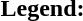<table class="toccolours" style="font-size:100%; white-space:nowrap;">
<tr>
<td><strong>Legend:</strong></td>
</tr>
<tr>
<td></td>
</tr>
<tr>
<td></td>
</tr>
</table>
